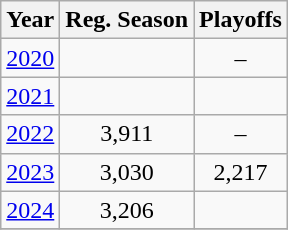<table class="wikitable" style="text-align:center; margin-left: lem;">
<tr>
<th>Year</th>
<th>Reg. Season</th>
<th>Playoffs</th>
</tr>
<tr>
<td><a href='#'>2020</a></td>
<td></td>
<td>–</td>
</tr>
<tr>
<td><a href='#'>2021</a></td>
<td></td>
<td></td>
</tr>
<tr>
<td><a href='#'>2022</a></td>
<td>3,911</td>
<td>–</td>
</tr>
<tr>
<td><a href='#'>2023</a></td>
<td>3,030</td>
<td>2,217</td>
</tr>
<tr>
<td><a href='#'>2024</a></td>
<td>3,206</td>
<td></td>
</tr>
<tr>
</tr>
</table>
